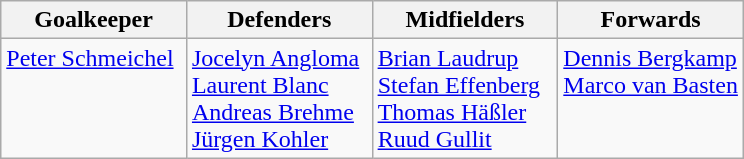<table class="wikitable">
<tr>
<th style="width:25%;">Goalkeeper</th>
<th style="width:25%;">Defenders</th>
<th style="width:25%;">Midfielders</th>
<th style="width:25%;">Forwards</th>
</tr>
<tr style="vertical-align:top;">
<td> <a href='#'>Peter Schmeichel</a></td>
<td> <a href='#'>Jocelyn Angloma</a><br> <a href='#'>Laurent Blanc</a><br> <a href='#'>Andreas Brehme</a><br> <a href='#'>Jürgen Kohler</a></td>
<td> <a href='#'>Brian Laudrup</a><br> <a href='#'>Stefan Effenberg</a><br> <a href='#'>Thomas Häßler</a><br> <a href='#'>Ruud Gullit</a></td>
<td> <a href='#'>Dennis Bergkamp</a><br> <a href='#'>Marco van Basten</a></td>
</tr>
</table>
